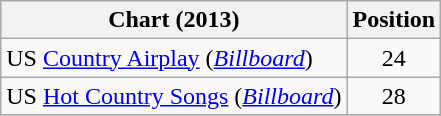<table class="wikitable sortable">
<tr>
<th scope="col">Chart (2013)</th>
<th scope="col">Position</th>
</tr>
<tr>
<td>US <a href='#'>Country Airplay</a> (<em><a href='#'>Billboard</a></em>)</td>
<td align="center">24</td>
</tr>
<tr>
<td>US <a href='#'>Hot Country Songs</a> (<em><a href='#'>Billboard</a></em>)</td>
<td align="center">28</td>
</tr>
<tr>
</tr>
</table>
